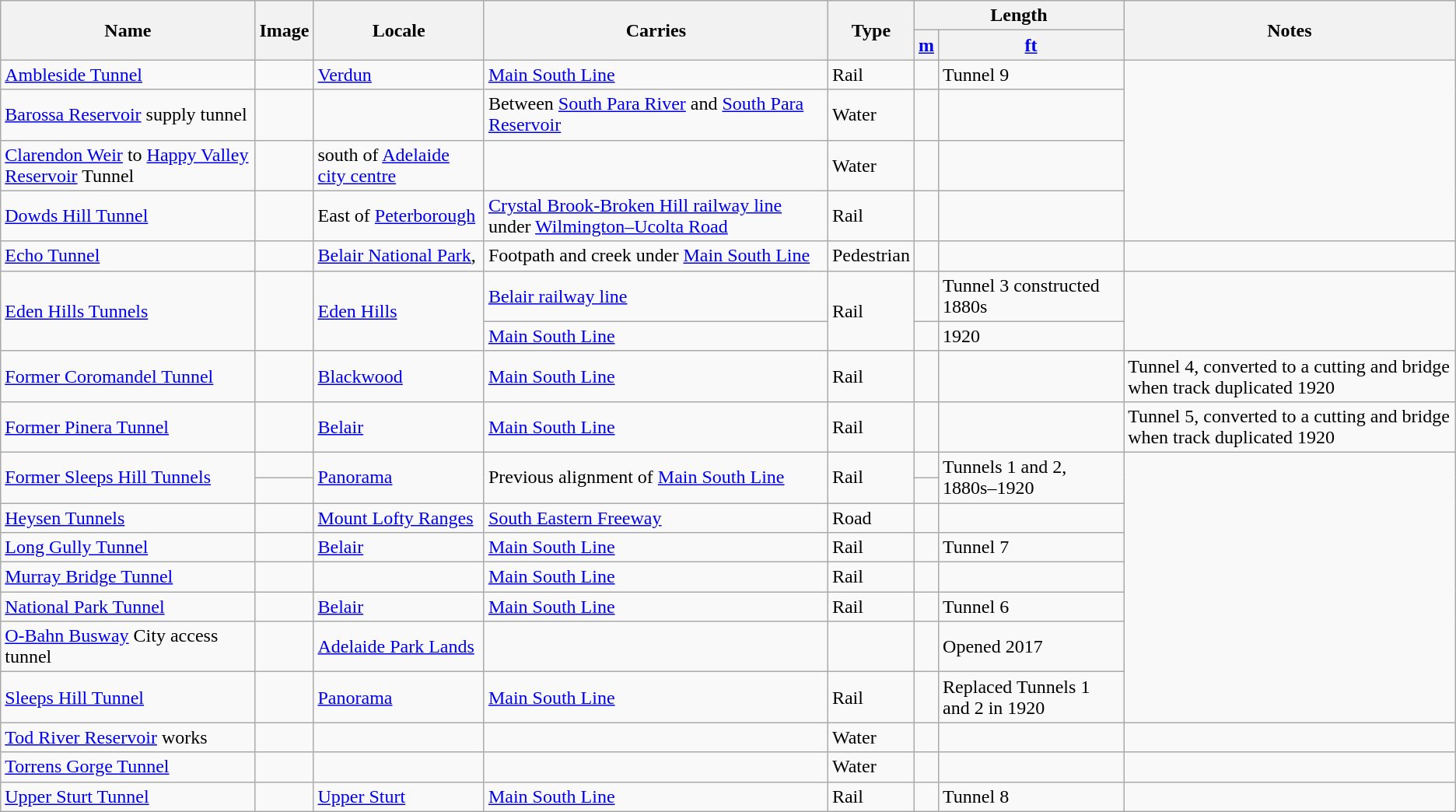<table class="wikitable sortable">
<tr>
<th rowspan=2>Name</th>
<th rowspan=2>Image</th>
<th rowspan=2>Locale</th>
<th rowspan=2>Carries</th>
<th rowspan=2>Type</th>
<th colspan=2>Length</th>
<th rowspan=2>Notes</th>
</tr>
<tr>
<th><a href='#'>m</a></th>
<th><a href='#'>ft</a></th>
</tr>
<tr>
<td><a href='#'>Ambleside Tunnel</a></td>
<td></td>
<td><a href='#'>Verdun</a></td>
<td><a href='#'>Main South Line</a></td>
<td>Rail</td>
<td></td>
<td> Tunnel 9</td>
</tr>
<tr>
<td><a href='#'>Barossa Reservoir</a> supply tunnel</td>
<td></td>
<td></td>
<td>Between <a href='#'>South Para River</a> and <a href='#'>South Para Reservoir</a></td>
<td>Water</td>
<td></td>
<td></td>
</tr>
<tr>
<td><a href='#'>Clarendon Weir</a> to <a href='#'>Happy Valley Reservoir</a> Tunnel</td>
<td></td>
<td>south of <a href='#'>Adelaide city centre</a></td>
<td></td>
<td>Water</td>
<td></td>
<td></td>
</tr>
<tr>
<td><a href='#'>Dowds Hill Tunnel</a></td>
<td></td>
<td>East of <a href='#'>Peterborough</a></td>
<td><a href='#'>Crystal Brook-Broken Hill railway line</a> under <a href='#'>Wilmington–Ucolta Road</a></td>
<td>Rail</td>
<td></td>
<td></td>
</tr>
<tr>
<td><a href='#'>Echo Tunnel</a></td>
<td></td>
<td><a href='#'>Belair National Park</a>, </td>
<td>Footpath and creek under <a href='#'>Main South Line</a></td>
<td>Pedestrian</td>
<td></td>
<td></td>
<td></td>
</tr>
<tr>
<td rowspan=2><a href='#'>Eden Hills Tunnels</a></td>
<td rowspan=2></td>
<td rowspan=2><a href='#'>Eden Hills</a></td>
<td><a href='#'>Belair railway line</a></td>
<td rowspan=2>Rail</td>
<td></td>
<td>Tunnel 3 constructed 1880s</td>
</tr>
<tr>
<td> <a href='#'>Main South Line</a></td>
<td></td>
<td>1920</td>
</tr>
<tr>
<td><a href='#'>Former Coromandel Tunnel</a></td>
<td></td>
<td><a href='#'>Blackwood</a></td>
<td><a href='#'>Main South Line</a></td>
<td>Rail</td>
<td></td>
<td></td>
<td>Tunnel 4, converted to a cutting and bridge when track duplicated 1920</td>
</tr>
<tr>
<td><a href='#'>Former Pinera Tunnel</a></td>
<td></td>
<td><a href='#'>Belair</a></td>
<td><a href='#'>Main South Line</a></td>
<td>Rail</td>
<td></td>
<td></td>
<td>Tunnel 5, converted to a cutting and bridge when track duplicated 1920</td>
</tr>
<tr>
<td rowspan=2><a href='#'>Former Sleeps Hill Tunnels</a></td>
<td></td>
<td rowspan=2><a href='#'>Panorama</a></td>
<td rowspan=2>Previous alignment of <a href='#'>Main South Line</a></td>
<td rowspan=2>Rail</td>
<td></td>
<td rowspan=2>Tunnels 1 and 2, 1880s–1920</td>
</tr>
<tr>
<td></td>
<td></td>
</tr>
<tr>
<td><a href='#'>Heysen Tunnels</a></td>
<td></td>
<td><a href='#'>Mount Lofty Ranges</a></td>
<td><a href='#'>South Eastern Freeway</a></td>
<td>Road</td>
<td></td>
<td></td>
</tr>
<tr>
<td><a href='#'>Long Gully Tunnel</a></td>
<td></td>
<td><a href='#'>Belair</a></td>
<td><a href='#'>Main South Line</a></td>
<td>Rail</td>
<td></td>
<td> Tunnel 7</td>
</tr>
<tr>
<td><a href='#'>Murray Bridge Tunnel</a></td>
<td></td>
<td></td>
<td><a href='#'>Main South Line</a></td>
<td>Rail</td>
<td></td>
<td></td>
</tr>
<tr>
<td><a href='#'>National Park Tunnel</a></td>
<td></td>
<td><a href='#'>Belair</a></td>
<td><a href='#'>Main South Line</a></td>
<td>Rail</td>
<td></td>
<td> Tunnel 6</td>
</tr>
<tr>
<td><a href='#'>O-Bahn Busway</a> City access tunnel</td>
<td></td>
<td><a href='#'>Adelaide Park Lands</a></td>
<td></td>
<td></td>
<td></td>
<td>Opened 2017</td>
</tr>
<tr>
<td><a href='#'>Sleeps Hill Tunnel</a></td>
<td></td>
<td><a href='#'>Panorama</a></td>
<td><a href='#'>Main South Line</a></td>
<td>Rail</td>
<td></td>
<td> Replaced Tunnels 1 and 2 in 1920</td>
</tr>
<tr>
<td><a href='#'>Tod River Reservoir</a> works</td>
<td></td>
<td></td>
<td></td>
<td>Water</td>
<td></td>
<td></td>
<td></td>
</tr>
<tr>
<td><a href='#'>Torrens Gorge Tunnel</a></td>
<td></td>
<td></td>
<td></td>
<td>Water</td>
<td></td>
<td></td>
<td></td>
</tr>
<tr>
<td><a href='#'>Upper Sturt Tunnel</a></td>
<td></td>
<td><a href='#'>Upper Sturt</a></td>
<td><a href='#'>Main South Line</a></td>
<td>Rail</td>
<td></td>
<td> Tunnel 8</td>
</tr>
</table>
